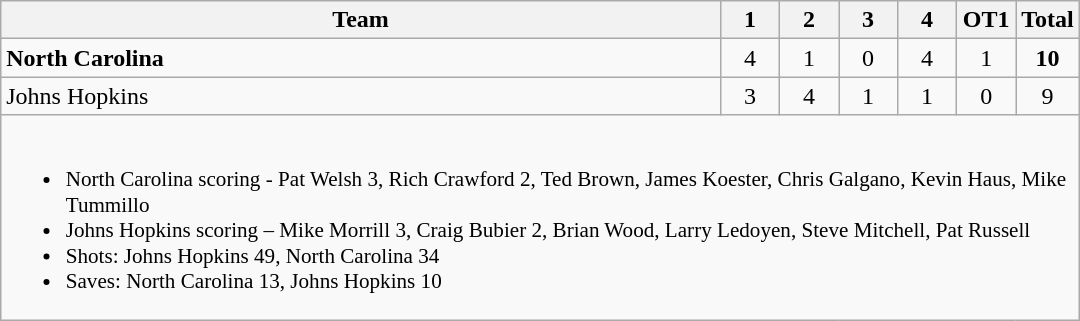<table class="wikitable" style="text-align:center; max-width:45em">
<tr>
<th>Team</th>
<th style="width:2em">1</th>
<th style="width:2em">2</th>
<th style="width:2em">3</th>
<th style="width:2em">4</th>
<th style="width:2em">OT1</th>
<th style="width:2em">Total</th>
</tr>
<tr>
<td style="text-align:left"><strong>North Carolina</strong></td>
<td>4</td>
<td>1</td>
<td>0</td>
<td>4</td>
<td>1</td>
<td><strong>10</strong></td>
</tr>
<tr>
<td style="text-align:left">Johns Hopkins</td>
<td>3</td>
<td>4</td>
<td>1</td>
<td>1</td>
<td>0</td>
<td>9</td>
</tr>
<tr>
<td colspan=7 style="font-size:88%; text-align:left"><br><ul><li>North Carolina scoring - Pat Welsh 3, Rich Crawford 2, Ted Brown, James Koester, Chris Galgano, Kevin Haus, Mike Tummillo</li><li>Johns Hopkins scoring – Mike Morrill 3, Craig Bubier 2, Brian Wood, Larry Ledoyen, Steve Mitchell, Pat Russell</li><li>Shots: Johns Hopkins 49, North Carolina 34</li><li>Saves: North Carolina 13, Johns Hopkins 10</li></ul></td>
</tr>
</table>
